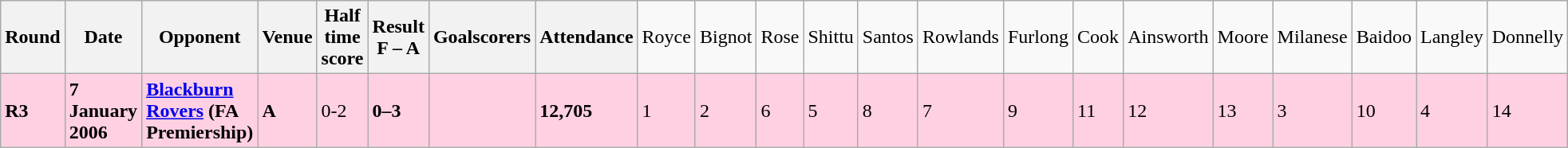<table class="wikitable">
<tr>
<th><strong>Round</strong></th>
<th><strong>Date</strong></th>
<th><strong>Opponent</strong></th>
<th><strong>Venue</strong></th>
<th><strong>Half time score</strong></th>
<th><strong>Result</strong><br><strong>F – A</strong></th>
<th><strong>Goalscorers</strong></th>
<th><strong>Attendance</strong></th>
<td>Royce</td>
<td>Bignot</td>
<td>Rose</td>
<td>Shittu</td>
<td>Santos</td>
<td>Rowlands</td>
<td>Furlong</td>
<td>Cook</td>
<td>Ainsworth</td>
<td>Moore</td>
<td>Milanese</td>
<td>Baidoo</td>
<td>Langley</td>
<td>Donnelly</td>
</tr>
<tr style="background-color: #ffd0e3;">
<td><strong>R3</strong></td>
<td><strong>7 January 2006</strong></td>
<td><strong><a href='#'>Blackburn Rovers</a> (FA Premiership)</strong></td>
<td><strong>A</strong></td>
<td>0-2</td>
<td><strong>0–3</strong></td>
<td></td>
<td><strong>12,705</strong></td>
<td>1</td>
<td>2</td>
<td>6</td>
<td>5</td>
<td>8</td>
<td>7</td>
<td>9</td>
<td>11</td>
<td>12</td>
<td>13</td>
<td>3</td>
<td>10</td>
<td>4</td>
<td>14</td>
</tr>
</table>
